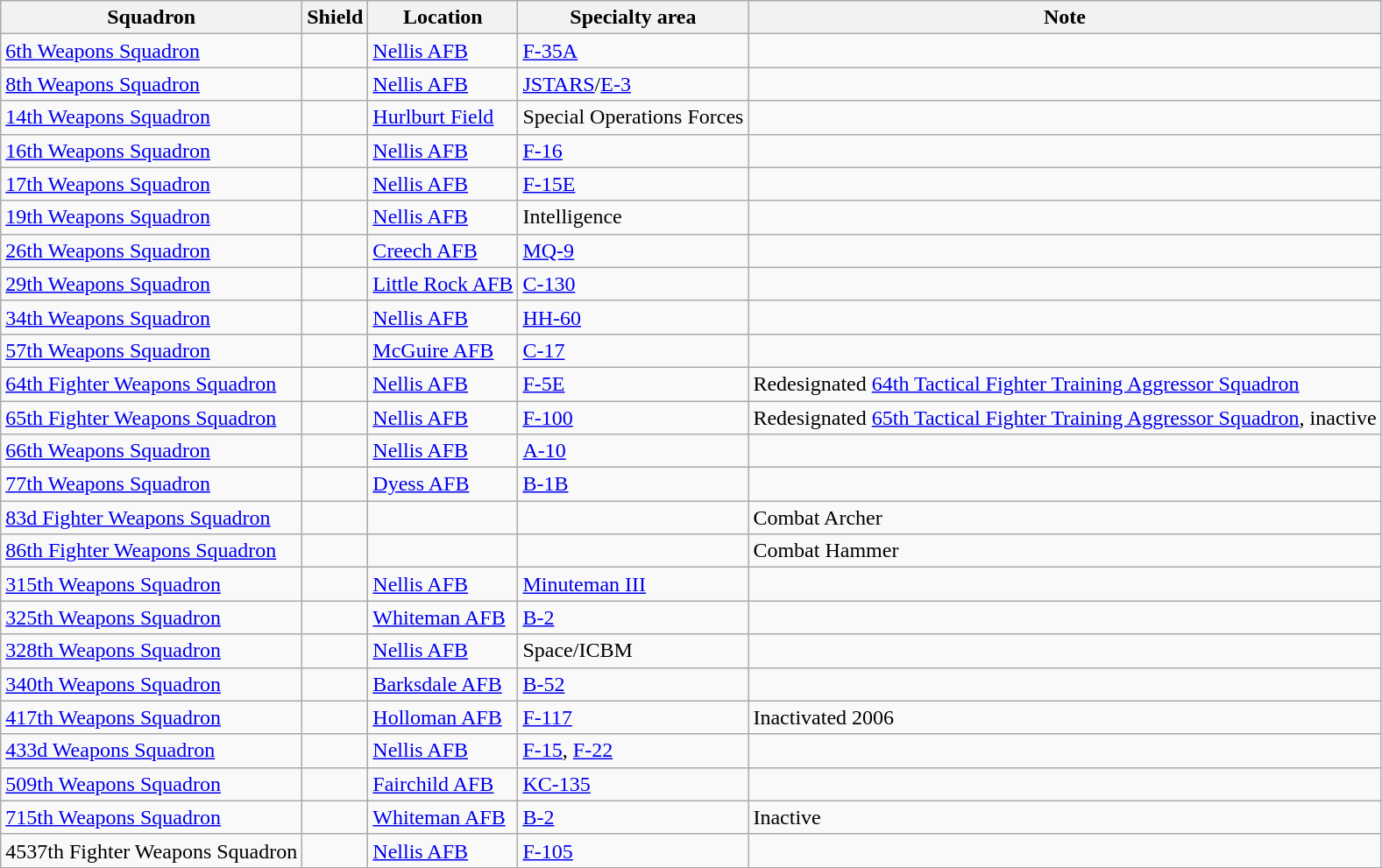<table class="wikitable">
<tr>
<th>Squadron</th>
<th>Shield</th>
<th>Location</th>
<th>Specialty area</th>
<th>Note</th>
</tr>
<tr>
<td><a href='#'>6th Weapons Squadron</a></td>
<td></td>
<td><a href='#'>Nellis AFB</a></td>
<td><a href='#'>F-35A</a></td>
<td></td>
</tr>
<tr>
<td><a href='#'>8th Weapons Squadron</a></td>
<td></td>
<td><a href='#'>Nellis AFB</a></td>
<td><a href='#'>JSTARS</a>/<a href='#'>E-3</a></td>
<td></td>
</tr>
<tr>
<td><a href='#'>14th Weapons Squadron</a></td>
<td></td>
<td><a href='#'>Hurlburt Field</a></td>
<td>Special Operations Forces</td>
<td></td>
</tr>
<tr>
<td><a href='#'>16th Weapons Squadron</a></td>
<td></td>
<td><a href='#'>Nellis AFB</a></td>
<td><a href='#'>F-16</a></td>
<td></td>
</tr>
<tr>
<td><a href='#'>17th Weapons Squadron</a></td>
<td></td>
<td><a href='#'>Nellis AFB</a></td>
<td><a href='#'>F-15E</a></td>
<td></td>
</tr>
<tr>
<td><a href='#'>19th Weapons Squadron</a></td>
<td></td>
<td><a href='#'>Nellis AFB</a></td>
<td>Intelligence</td>
<td></td>
</tr>
<tr>
<td><a href='#'>26th Weapons Squadron</a></td>
<td></td>
<td><a href='#'>Creech AFB</a></td>
<td><a href='#'>MQ-9</a></td>
<td></td>
</tr>
<tr>
<td><a href='#'>29th Weapons Squadron</a></td>
<td></td>
<td><a href='#'>Little Rock AFB</a></td>
<td><a href='#'>C-130</a></td>
<td></td>
</tr>
<tr>
<td><a href='#'>34th Weapons Squadron</a></td>
<td></td>
<td><a href='#'>Nellis AFB</a></td>
<td><a href='#'>HH-60</a></td>
<td></td>
</tr>
<tr>
<td><a href='#'>57th Weapons Squadron</a></td>
<td></td>
<td><a href='#'>McGuire AFB</a></td>
<td><a href='#'>C-17</a></td>
<td></td>
</tr>
<tr>
<td><a href='#'>64th Fighter Weapons Squadron</a></td>
<td></td>
<td><a href='#'>Nellis AFB</a></td>
<td><a href='#'>F-5E</a></td>
<td>Redesignated <a href='#'>64th Tactical Fighter Training Aggressor Squadron</a></td>
</tr>
<tr>
<td><a href='#'>65th Fighter Weapons Squadron</a></td>
<td></td>
<td><a href='#'>Nellis AFB</a></td>
<td><a href='#'>F-100</a></td>
<td>Redesignated <a href='#'>65th Tactical Fighter Training Aggressor Squadron</a>, inactive</td>
</tr>
<tr>
<td><a href='#'>66th Weapons Squadron</a></td>
<td></td>
<td><a href='#'>Nellis AFB</a></td>
<td><a href='#'>A-10</a></td>
<td></td>
</tr>
<tr>
<td><a href='#'>77th Weapons Squadron</a></td>
<td></td>
<td><a href='#'>Dyess AFB</a></td>
<td><a href='#'>B-1B</a></td>
<td></td>
</tr>
<tr>
<td><a href='#'>83d Fighter Weapons Squadron</a></td>
<td></td>
<td></td>
<td></td>
<td>Combat Archer</td>
</tr>
<tr>
<td><a href='#'>86th Fighter Weapons Squadron</a></td>
<td></td>
<td></td>
<td></td>
<td>Combat Hammer</td>
</tr>
<tr>
<td><a href='#'>315th Weapons Squadron</a></td>
<td></td>
<td><a href='#'>Nellis AFB</a></td>
<td><a href='#'>Minuteman III</a></td>
<td></td>
</tr>
<tr>
<td><a href='#'>325th Weapons Squadron</a></td>
<td></td>
<td><a href='#'>Whiteman AFB</a></td>
<td><a href='#'>B-2</a></td>
<td></td>
</tr>
<tr>
<td><a href='#'>328th Weapons Squadron</a></td>
<td></td>
<td><a href='#'>Nellis AFB</a></td>
<td>Space/ICBM</td>
<td></td>
</tr>
<tr>
<td><a href='#'>340th Weapons Squadron</a></td>
<td></td>
<td><a href='#'>Barksdale AFB</a></td>
<td><a href='#'>B-52</a></td>
<td></td>
</tr>
<tr>
<td><a href='#'>417th Weapons Squadron</a></td>
<td></td>
<td><a href='#'>Holloman AFB</a></td>
<td><a href='#'>F-117</a></td>
<td>Inactivated 2006</td>
</tr>
<tr>
<td><a href='#'>433d Weapons Squadron</a></td>
<td></td>
<td><a href='#'>Nellis AFB</a></td>
<td><a href='#'>F-15</a>, <a href='#'>F-22</a></td>
<td></td>
</tr>
<tr>
<td><a href='#'>509th Weapons Squadron</a></td>
<td></td>
<td><a href='#'>Fairchild AFB</a></td>
<td><a href='#'>KC-135</a></td>
<td></td>
</tr>
<tr>
<td><a href='#'>715th Weapons Squadron</a></td>
<td></td>
<td><a href='#'>Whiteman AFB</a></td>
<td><a href='#'>B-2</a></td>
<td>Inactive</td>
</tr>
<tr>
<td>4537th Fighter Weapons Squadron</td>
<td></td>
<td><a href='#'>Nellis AFB</a></td>
<td><a href='#'>F-105</a></td>
<td></td>
</tr>
<tr>
</tr>
</table>
